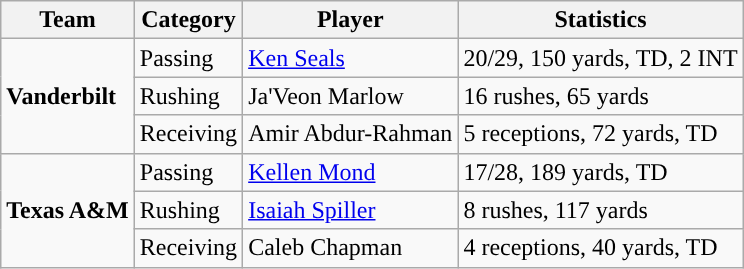<table class="wikitable" style="float: left;">
<tr>
<th>Team</th>
<th>Category</th>
<th>Player</th>
<th>Statistics</th>
</tr>
<tr>
<td rowspan=3><strong>Vanderbilt</strong></td>
<td>Passing</td>
<td><a href='#'>Ken Seals</a></td>
<td>20/29, 150 yards, TD, 2 INT</td>
</tr>
<tr>
<td>Rushing</td>
<td>Ja'Veon Marlow</td>
<td>16 rushes, 65 yards</td>
</tr>
<tr>
<td>Receiving</td>
<td>Amir Abdur-Rahman</td>
<td>5 receptions, 72 yards, TD</td>
</tr>
<tr>
<td rowspan=3><strong>Texas A&M</strong></td>
<td>Passing</td>
<td><a href='#'>Kellen Mond</a></td>
<td>17/28, 189 yards, TD</td>
</tr>
<tr>
<td>Rushing</td>
<td><a href='#'>Isaiah Spiller</a></td>
<td>8 rushes, 117 yards</td>
</tr>
<tr>
<td>Receiving</td>
<td>Caleb Chapman</td>
<td>4 receptions, 40 yards, TD</td>
</tr>
</table>
